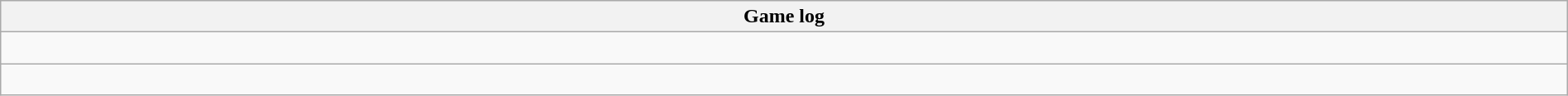<table class="wikitable collapsible collapsed" width="100%">
<tr>
<th>Game log</th>
</tr>
<tr>
<td><br></td>
</tr>
<tr>
<td><br></td>
</tr>
</table>
